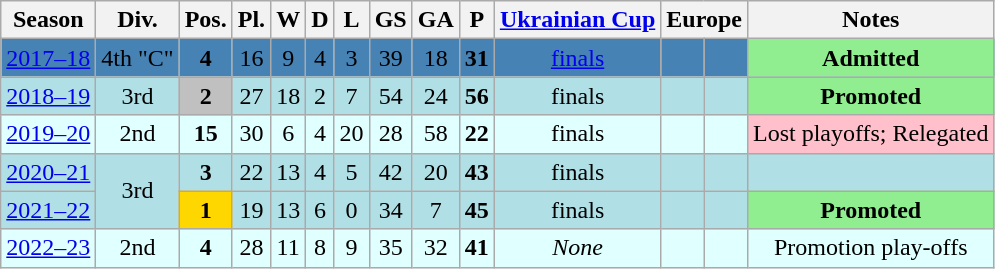<table class="wikitable">
<tr>
<th>Season</th>
<th>Div.</th>
<th>Pos.</th>
<th>Pl.</th>
<th>W</th>
<th>D</th>
<th>L</th>
<th>GS</th>
<th>GA</th>
<th>P</th>
<th><a href='#'>Ukrainian Cup</a></th>
<th colspan=2>Europe</th>
<th>Notes</th>
</tr>
<tr bgcolor=SteelBlue>
<td align=center><a href='#'>2017–18</a></td>
<td align=center>4th "C"</td>
<td align=center><strong>4</strong></td>
<td align=center>16</td>
<td align=center>9</td>
<td align=center>4</td>
<td align=center>3</td>
<td align=center>39</td>
<td align=center>18</td>
<td align=center><strong>31</strong></td>
<td align=center><a href='#'> finals</a> </td>
<td align=center></td>
<td align=center></td>
<td align=center bgcolor=lightgreen><strong>Admitted</strong></td>
</tr>
<tr bgcolor=PowderBlue>
<td align=center><a href='#'>2018–19</a></td>
<td align=center>3rd<br></td>
<td align=center bgcolor=silver><strong>2</strong></td>
<td align=center>27</td>
<td align=center>18</td>
<td align=center>2</td>
<td align=center>7</td>
<td align=center>54</td>
<td align=center>24</td>
<td align=center><strong>56</strong></td>
<td align=center> finals</td>
<td align=center></td>
<td align=center></td>
<td align=center bgcolor=lightgreen><strong>Promoted</strong></td>
</tr>
<tr bgcolor=LightCyan>
<td align=center><a href='#'>2019–20</a></td>
<td align=center>2nd<br></td>
<td align=center><strong>15</strong></td>
<td align=center>30</td>
<td align=center>6</td>
<td align=center>4</td>
<td align=center>20</td>
<td align=center>28</td>
<td align=center>58</td>
<td align=center><strong>22</strong></td>
<td align=center> finals</td>
<td align=center></td>
<td align=center></td>
<td align=center bgcolor=pink>Lost playoffs; Relegated</td>
</tr>
<tr bgcolor=PowderBlue>
<td align=center><a href='#'>2020–21</a></td>
<td align=center rowspan=2>3rd<br></td>
<td align=center><strong>3</strong></td>
<td align=center>22</td>
<td align=center>13</td>
<td align=center>4</td>
<td align=center>5</td>
<td align=center>42</td>
<td align=center>20</td>
<td align=center><strong>43</strong></td>
<td align=center> finals</td>
<td align=center></td>
<td align=center></td>
<td align=center></td>
</tr>
<tr bgcolor=PowderBlue>
<td align=center><a href='#'>2021–22</a></td>
<td align=center  bgcolor=gold><strong>1</strong></td>
<td align=center>19</td>
<td align=center>13</td>
<td align=center>6</td>
<td align=center>0</td>
<td align=center>34</td>
<td align=center>7</td>
<td align=center><strong>45</strong></td>
<td align=center> finals</td>
<td align=center></td>
<td align=center></td>
<td align=center bgcolor=lightgreen><strong>Promoted</strong></td>
</tr>
<tr bgcolor=LightCyan>
<td align=center><a href='#'>2022–23</a></td>
<td align=center>2nd<br></td>
<td align=center><strong>4</strong></td>
<td align=center>28</td>
<td align=center>11</td>
<td align=center>8</td>
<td align=center>9</td>
<td align=center>35</td>
<td align=center>32</td>
<td align=center><strong>41</strong></td>
<td align=center><em>None</em></td>
<td align=center></td>
<td align=center></td>
<td align=center>Promotion play-offs</td>
</tr>
</table>
